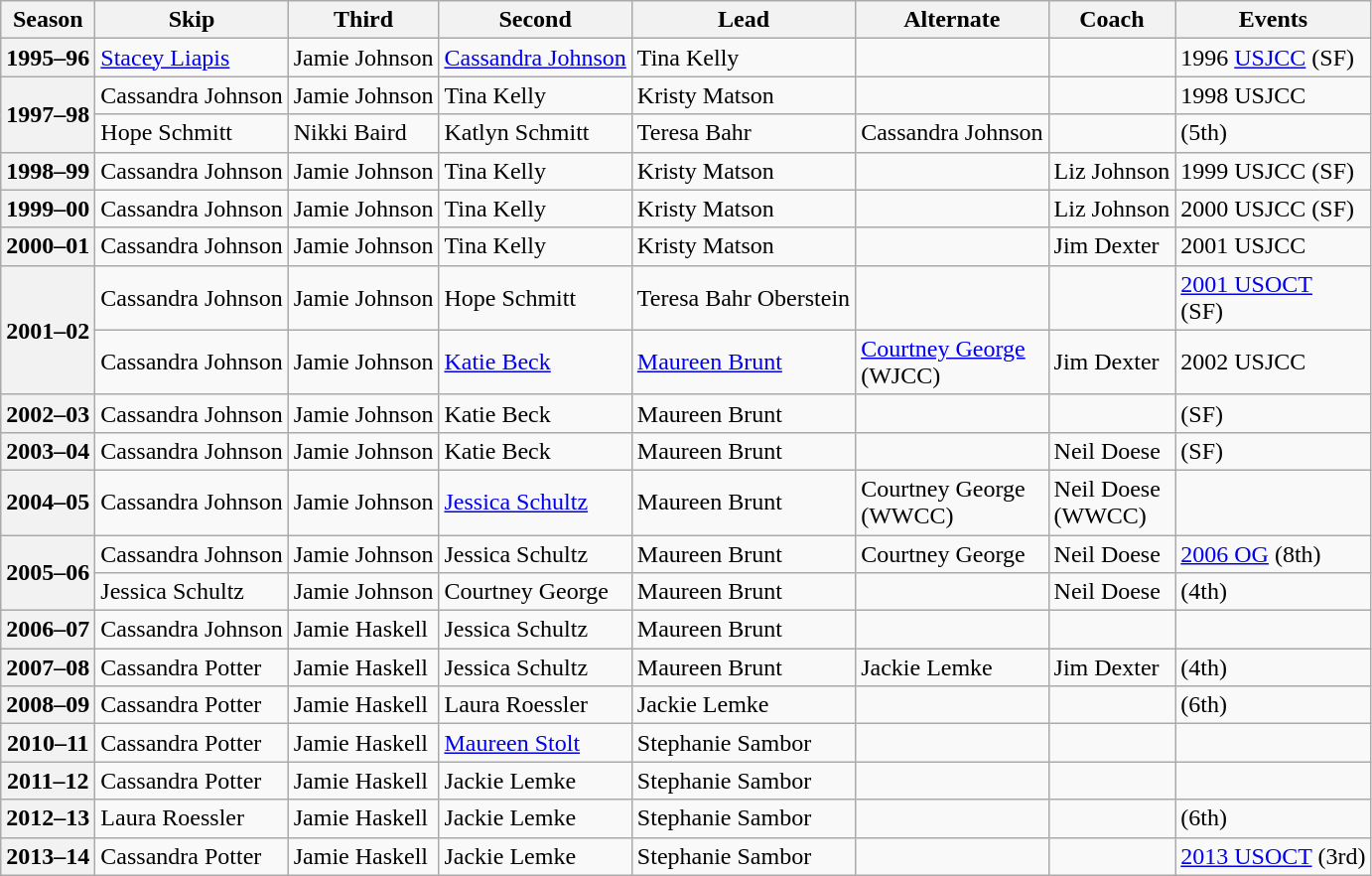<table class="wikitable">
<tr>
<th scope="col">Season</th>
<th scope="col">Skip</th>
<th scope="col">Third</th>
<th scope="col">Second</th>
<th scope="col">Lead</th>
<th scope="col">Alternate</th>
<th scope="col">Coach</th>
<th scope="col">Events</th>
</tr>
<tr>
<th scope="row">1995–96</th>
<td><a href='#'>Stacey Liapis</a></td>
<td>Jamie Johnson</td>
<td><a href='#'>Cassandra Johnson</a></td>
<td>Tina Kelly</td>
<td></td>
<td></td>
<td>1996 <a href='#'>USJCC</a> (SF)</td>
</tr>
<tr>
<th scope="row" rowspan=2>1997–98</th>
<td>Cassandra Johnson</td>
<td>Jamie Johnson</td>
<td>Tina Kelly</td>
<td>Kristy Matson</td>
<td></td>
<td></td>
<td>1998 USJCC </td>
</tr>
<tr>
<td>Hope Schmitt</td>
<td>Nikki Baird</td>
<td>Katlyn Schmitt</td>
<td>Teresa Bahr</td>
<td>Cassandra Johnson</td>
<td></td>
<td> (5th)</td>
</tr>
<tr>
<th scope="row">1998–99</th>
<td>Cassandra Johnson</td>
<td>Jamie Johnson</td>
<td>Tina Kelly</td>
<td>Kristy Matson</td>
<td></td>
<td>Liz Johnson</td>
<td>1999 USJCC (SF)</td>
</tr>
<tr>
<th scope="row">1999–00</th>
<td>Cassandra Johnson</td>
<td>Jamie Johnson</td>
<td>Tina Kelly</td>
<td>Kristy Matson</td>
<td></td>
<td>Liz Johnson</td>
<td>2000 USJCC (SF)</td>
</tr>
<tr>
<th scope="row">2000–01</th>
<td>Cassandra Johnson</td>
<td>Jamie Johnson</td>
<td>Tina Kelly</td>
<td>Kristy Matson</td>
<td></td>
<td>Jim Dexter</td>
<td>2001 USJCC </td>
</tr>
<tr>
<th scope="row" rowspan=2>2001–02</th>
<td>Cassandra Johnson</td>
<td>Jamie Johnson</td>
<td>Hope Schmitt</td>
<td>Teresa Bahr Oberstein</td>
<td></td>
<td></td>
<td><a href='#'>2001 USOCT</a> <br> (SF)</td>
</tr>
<tr>
<td>Cassandra Johnson</td>
<td>Jamie Johnson</td>
<td><a href='#'>Katie Beck</a></td>
<td><a href='#'>Maureen Brunt</a></td>
<td><a href='#'>Courtney George</a><br>(WJCC)</td>
<td>Jim Dexter</td>
<td>2002 USJCC <br> </td>
</tr>
<tr>
<th scope="row">2002–03</th>
<td>Cassandra Johnson</td>
<td>Jamie Johnson</td>
<td>Katie Beck</td>
<td>Maureen Brunt</td>
<td></td>
<td></td>
<td> (SF)</td>
</tr>
<tr>
<th scope="row">2003–04</th>
<td>Cassandra Johnson</td>
<td>Jamie Johnson</td>
<td>Katie Beck</td>
<td>Maureen Brunt</td>
<td></td>
<td>Neil Doese</td>
<td> (SF)</td>
</tr>
<tr>
<th scope="row">2004–05</th>
<td>Cassandra Johnson</td>
<td>Jamie Johnson</td>
<td><a href='#'>Jessica Schultz</a></td>
<td>Maureen Brunt</td>
<td>Courtney George<br>(WWCC)</td>
<td>Neil Doese<br>(WWCC)</td>
<td> <br> </td>
</tr>
<tr>
<th scope="row" rowspan=2>2005–06</th>
<td>Cassandra Johnson</td>
<td>Jamie Johnson</td>
<td>Jessica Schultz</td>
<td>Maureen Brunt</td>
<td>Courtney George</td>
<td>Neil Doese</td>
<td><a href='#'>2006 OG</a> (8th)</td>
</tr>
<tr>
<td>Jessica Schultz</td>
<td>Jamie Johnson</td>
<td>Courtney George</td>
<td>Maureen Brunt</td>
<td></td>
<td>Neil Doese</td>
<td> (4th)</td>
</tr>
<tr>
<th scope="row">2006–07</th>
<td>Cassandra Johnson</td>
<td>Jamie Haskell</td>
<td>Jessica Schultz</td>
<td>Maureen Brunt</td>
<td></td>
<td></td>
<td> </td>
</tr>
<tr>
<th scope="row">2007–08</th>
<td>Cassandra Potter</td>
<td>Jamie Haskell</td>
<td>Jessica Schultz</td>
<td>Maureen Brunt</td>
<td>Jackie Lemke</td>
<td>Jim Dexter</td>
<td> (4th)</td>
</tr>
<tr>
<th scope="row">2008–09</th>
<td>Cassandra Potter</td>
<td>Jamie Haskell</td>
<td>Laura Roessler</td>
<td>Jackie Lemke</td>
<td></td>
<td></td>
<td> (6th)</td>
</tr>
<tr>
<th scope="row">2010–11</th>
<td>Cassandra Potter</td>
<td>Jamie Haskell</td>
<td><a href='#'>Maureen Stolt</a></td>
<td>Stephanie Sambor</td>
<td></td>
<td></td>
<td> </td>
</tr>
<tr>
<th scope="row">2011–12</th>
<td>Cassandra Potter</td>
<td>Jamie Haskell</td>
<td>Jackie Lemke</td>
<td>Stephanie Sambor</td>
<td></td>
<td></td>
<td> </td>
</tr>
<tr>
<th scope="row">2012–13</th>
<td>Laura Roessler</td>
<td>Jamie Haskell</td>
<td>Jackie Lemke</td>
<td>Stephanie Sambor</td>
<td></td>
<td></td>
<td> (6th)</td>
</tr>
<tr>
<th scope="row">2013–14</th>
<td>Cassandra Potter</td>
<td>Jamie Haskell</td>
<td>Jackie Lemke</td>
<td>Stephanie Sambor</td>
<td></td>
<td></td>
<td><a href='#'>2013 USOCT</a> (3rd)<br> </td>
</tr>
</table>
